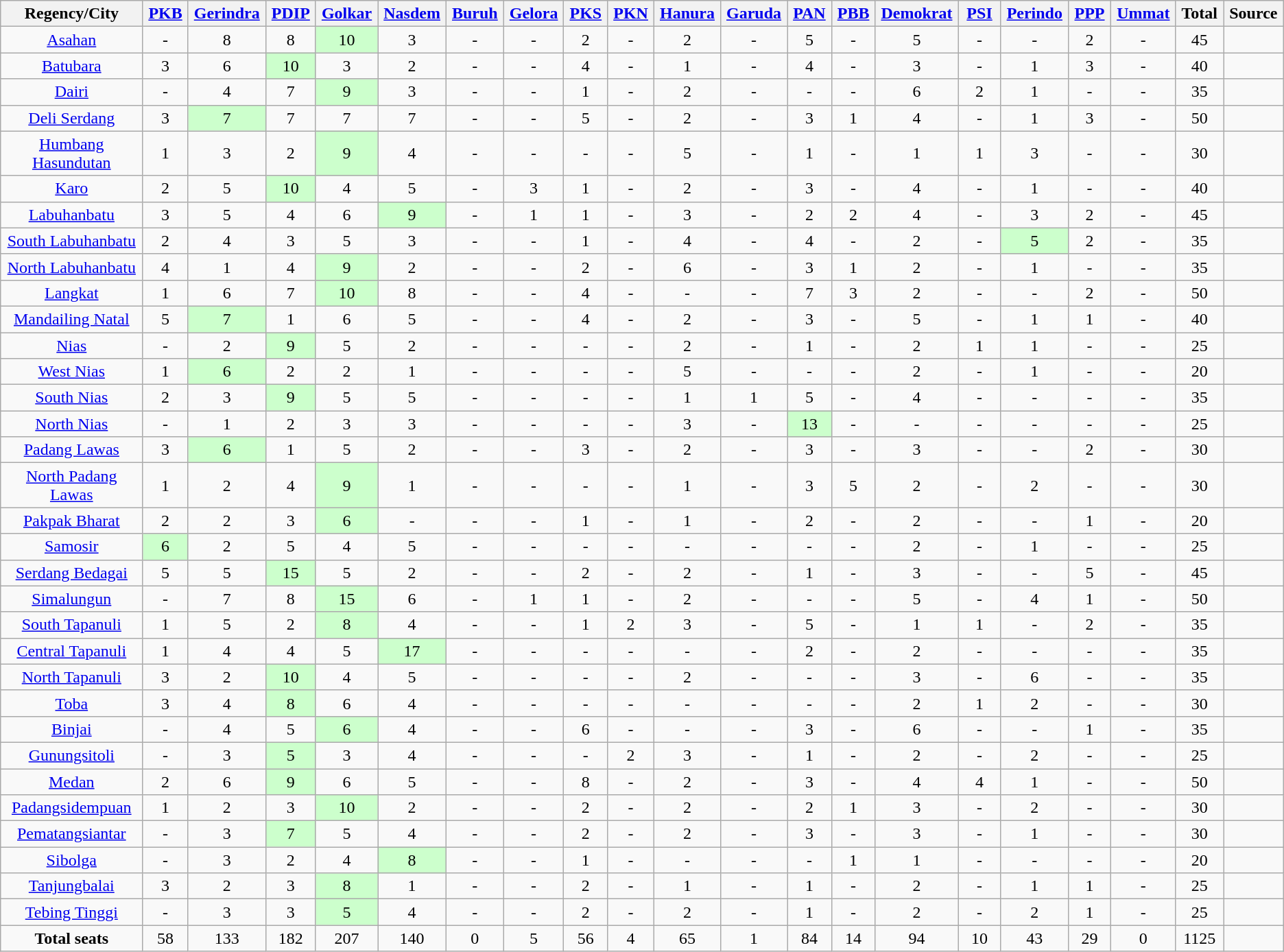<table class="wikitable sortable" style="text-align:center">
<tr>
<th scope=col width=10%>Regency/City</th>
<th scope=col width=3%><a href='#'>PKB</a></th>
<th scope=col width=3%><a href='#'>Gerindra</a></th>
<th scope=col width=3%><a href='#'>PDIP</a></th>
<th scope=col width=3%><a href='#'>Golkar</a></th>
<th scope=col width=3%><a href='#'>Nasdem</a></th>
<th scope=col width=3%><a href='#'>Buruh</a></th>
<th scope=col width=3%><a href='#'>Gelora</a></th>
<th scope=col width=3%><a href='#'>PKS</a></th>
<th scope=col width=3%><a href='#'>PKN</a></th>
<th scope=col width=3%><a href='#'>Hanura</a></th>
<th scope=col width=3%><a href='#'>Garuda</a></th>
<th scope=col width=3%><a href='#'>PAN</a></th>
<th scope=col width=3%><a href='#'>PBB</a></th>
<th scope=col width=3%><a href='#'>Demokrat</a></th>
<th scope=col width=3%><a href='#'>PSI</a></th>
<th scope=col width=3%><a href='#'>Perindo</a></th>
<th scope=col width=3%><a href='#'>PPP</a></th>
<th scope=col width=3%><a href='#'>Ummat</a></th>
<th scope=col width=3%>Total</th>
<th scope=col width=3%>Source</th>
</tr>
<tr>
<td><a href='#'>Asahan</a></td>
<td>-</td>
<td>8</td>
<td>8</td>
<td style="background:#cfc;">10</td>
<td>3</td>
<td>-</td>
<td>-</td>
<td>2</td>
<td>-</td>
<td>2</td>
<td>-</td>
<td>5</td>
<td>-</td>
<td>5</td>
<td>-</td>
<td>-</td>
<td>2</td>
<td>-</td>
<td>45</td>
<td></td>
</tr>
<tr>
<td><a href='#'>Batubara</a></td>
<td>3</td>
<td>6</td>
<td style="background:#cfc;">10</td>
<td>3</td>
<td>2</td>
<td>-</td>
<td>-</td>
<td>4</td>
<td>-</td>
<td>1</td>
<td>-</td>
<td>4</td>
<td>-</td>
<td>3</td>
<td>-</td>
<td>1</td>
<td>3</td>
<td>-</td>
<td>40</td>
<td></td>
</tr>
<tr>
<td><a href='#'>Dairi</a></td>
<td>-</td>
<td>4</td>
<td>7</td>
<td style="background:#cfc;">9</td>
<td>3</td>
<td>-</td>
<td>-</td>
<td>1</td>
<td>-</td>
<td>2</td>
<td>-</td>
<td>-</td>
<td>-</td>
<td>6</td>
<td>2</td>
<td>1</td>
<td>-</td>
<td>-</td>
<td>35</td>
<td></td>
</tr>
<tr>
<td><a href='#'>Deli Serdang</a></td>
<td>3</td>
<td style="background:#cfc;">7</td>
<td>7</td>
<td>7</td>
<td>7</td>
<td>-</td>
<td>-</td>
<td>5</td>
<td>-</td>
<td>2</td>
<td>-</td>
<td>3</td>
<td>1</td>
<td>4</td>
<td>-</td>
<td>1</td>
<td>3</td>
<td>-</td>
<td>50</td>
<td></td>
</tr>
<tr>
<td><a href='#'>Humbang Hasundutan</a></td>
<td>1</td>
<td>3</td>
<td>2</td>
<td style="background:#cfc;">9</td>
<td>4</td>
<td>-</td>
<td>-</td>
<td>-</td>
<td>-</td>
<td>5</td>
<td>-</td>
<td>1</td>
<td>-</td>
<td>1</td>
<td>1</td>
<td>3</td>
<td>-</td>
<td>-</td>
<td>30</td>
<td></td>
</tr>
<tr>
<td><a href='#'>Karo</a></td>
<td>2</td>
<td>5</td>
<td style="background:#cfc;">10</td>
<td>4</td>
<td>5</td>
<td>-</td>
<td>3</td>
<td>1</td>
<td>-</td>
<td>2</td>
<td>-</td>
<td>3</td>
<td>-</td>
<td>4</td>
<td>-</td>
<td>1</td>
<td>-</td>
<td>-</td>
<td>40</td>
<td></td>
</tr>
<tr>
<td><a href='#'>Labuhanbatu</a></td>
<td>3</td>
<td>5</td>
<td>4</td>
<td>6</td>
<td style="background:#cfc;">9</td>
<td>-</td>
<td>1</td>
<td>1</td>
<td>-</td>
<td>3</td>
<td>-</td>
<td>2</td>
<td>2</td>
<td>4</td>
<td>-</td>
<td>3</td>
<td>2</td>
<td>-</td>
<td>45</td>
<td></td>
</tr>
<tr>
<td><a href='#'>South Labuhanbatu</a></td>
<td>2</td>
<td>4</td>
<td>3</td>
<td>5</td>
<td>3</td>
<td>-</td>
<td>-</td>
<td>1</td>
<td>-</td>
<td>4</td>
<td>-</td>
<td>4</td>
<td>-</td>
<td>2</td>
<td>-</td>
<td style="background:#cfc;">5</td>
<td>2</td>
<td>-</td>
<td>35</td>
<td></td>
</tr>
<tr>
<td><a href='#'>North Labuhanbatu</a></td>
<td>4</td>
<td>1</td>
<td>4</td>
<td style="background:#cfc;">9</td>
<td>2</td>
<td>-</td>
<td>-</td>
<td>2</td>
<td>-</td>
<td>6</td>
<td>-</td>
<td>3</td>
<td>1</td>
<td>2</td>
<td>-</td>
<td>1</td>
<td>-</td>
<td>-</td>
<td>35</td>
<td></td>
</tr>
<tr>
<td><a href='#'>Langkat</a></td>
<td>1</td>
<td>6</td>
<td>7</td>
<td style="background:#cfc;">10</td>
<td>8</td>
<td>-</td>
<td>-</td>
<td>4</td>
<td>-</td>
<td>-</td>
<td>-</td>
<td>7</td>
<td>3</td>
<td>2</td>
<td>-</td>
<td>-</td>
<td>2</td>
<td>-</td>
<td>50</td>
<td></td>
</tr>
<tr>
<td><a href='#'>Mandailing Natal</a></td>
<td>5</td>
<td style="background:#cfc;">7</td>
<td>1</td>
<td>6</td>
<td>5</td>
<td>-</td>
<td>-</td>
<td>4</td>
<td>-</td>
<td>2</td>
<td>-</td>
<td>3</td>
<td>-</td>
<td>5</td>
<td>-</td>
<td>1</td>
<td>1</td>
<td>-</td>
<td>40</td>
<td></td>
</tr>
<tr>
<td><a href='#'>Nias</a></td>
<td>-</td>
<td>2</td>
<td style="background:#cfc;">9</td>
<td>5</td>
<td>2</td>
<td>-</td>
<td>-</td>
<td>-</td>
<td>-</td>
<td>2</td>
<td>-</td>
<td>1</td>
<td>-</td>
<td>2</td>
<td>1</td>
<td>1</td>
<td>-</td>
<td>-</td>
<td>25</td>
<td></td>
</tr>
<tr>
<td><a href='#'>West Nias</a></td>
<td>1</td>
<td style="background:#cfc;">6</td>
<td>2</td>
<td>2</td>
<td>1</td>
<td>-</td>
<td>-</td>
<td>-</td>
<td>-</td>
<td>5</td>
<td>-</td>
<td>-</td>
<td>-</td>
<td>2</td>
<td>-</td>
<td>1</td>
<td>-</td>
<td>-</td>
<td>20</td>
<td></td>
</tr>
<tr>
<td><a href='#'>South Nias</a></td>
<td>2</td>
<td>3</td>
<td style="background:#cfc;">9</td>
<td>5</td>
<td>5</td>
<td>-</td>
<td>-</td>
<td>-</td>
<td>-</td>
<td>1</td>
<td>1</td>
<td>5</td>
<td>-</td>
<td>4</td>
<td>-</td>
<td>-</td>
<td>-</td>
<td>-</td>
<td>35</td>
<td></td>
</tr>
<tr>
<td><a href='#'>North Nias</a></td>
<td>-</td>
<td>1</td>
<td>2</td>
<td>3</td>
<td>3</td>
<td>-</td>
<td>-</td>
<td>-</td>
<td>-</td>
<td>3</td>
<td>-</td>
<td style="background:#cfc;">13</td>
<td>-</td>
<td>-</td>
<td>-</td>
<td>-</td>
<td>-</td>
<td>-</td>
<td>25</td>
<td></td>
</tr>
<tr>
<td><a href='#'>Padang Lawas</a></td>
<td>3</td>
<td style="background:#cfc;">6</td>
<td>1</td>
<td>5</td>
<td>2</td>
<td>-</td>
<td>-</td>
<td>3</td>
<td>-</td>
<td>2</td>
<td>-</td>
<td>3</td>
<td>-</td>
<td>3</td>
<td>-</td>
<td>-</td>
<td>2</td>
<td>-</td>
<td>30</td>
<td></td>
</tr>
<tr>
<td><a href='#'>North Padang Lawas</a></td>
<td>1</td>
<td>2</td>
<td>4</td>
<td style="background:#cfc;">9</td>
<td>1</td>
<td>-</td>
<td>-</td>
<td>-</td>
<td>-</td>
<td>1</td>
<td>-</td>
<td>3</td>
<td>5</td>
<td>2</td>
<td>-</td>
<td>2</td>
<td>-</td>
<td>-</td>
<td>30</td>
<td></td>
</tr>
<tr>
<td><a href='#'>Pakpak Bharat</a></td>
<td>2</td>
<td>2</td>
<td>3</td>
<td style="background:#cfc;">6</td>
<td>-</td>
<td>-</td>
<td>-</td>
<td>1</td>
<td>-</td>
<td>1</td>
<td>-</td>
<td>2</td>
<td>-</td>
<td>2</td>
<td>-</td>
<td>-</td>
<td>1</td>
<td>-</td>
<td>20</td>
<td></td>
</tr>
<tr>
<td><a href='#'>Samosir</a></td>
<td style="background:#cfc;">6</td>
<td>2</td>
<td>5</td>
<td>4</td>
<td>5</td>
<td>-</td>
<td>-</td>
<td>-</td>
<td>-</td>
<td>-</td>
<td>-</td>
<td>-</td>
<td>-</td>
<td>2</td>
<td>-</td>
<td>1</td>
<td>-</td>
<td>-</td>
<td>25</td>
<td></td>
</tr>
<tr>
<td><a href='#'>Serdang Bedagai</a></td>
<td>5</td>
<td>5</td>
<td style="background:#cfc;">15</td>
<td>5</td>
<td>2</td>
<td>-</td>
<td>-</td>
<td>2</td>
<td>-</td>
<td>2</td>
<td>-</td>
<td>1</td>
<td>-</td>
<td>3</td>
<td>-</td>
<td>-</td>
<td>5</td>
<td>-</td>
<td>45</td>
<td></td>
</tr>
<tr>
<td><a href='#'>Simalungun</a></td>
<td>-</td>
<td>7</td>
<td>8</td>
<td style="background:#cfc;">15</td>
<td>6</td>
<td>-</td>
<td>1</td>
<td>1</td>
<td>-</td>
<td>2</td>
<td>-</td>
<td>-</td>
<td>-</td>
<td>5</td>
<td>-</td>
<td>4</td>
<td>1</td>
<td>-</td>
<td>50</td>
<td></td>
</tr>
<tr>
<td><a href='#'>South Tapanuli</a></td>
<td>1</td>
<td>5</td>
<td>2</td>
<td style="background:#cfc;">8</td>
<td>4</td>
<td>-</td>
<td>-</td>
<td>1</td>
<td>2</td>
<td>3</td>
<td>-</td>
<td>5</td>
<td>-</td>
<td>1</td>
<td>1</td>
<td>-</td>
<td>2</td>
<td>-</td>
<td>35</td>
<td></td>
</tr>
<tr>
<td><a href='#'>Central Tapanuli</a></td>
<td>1</td>
<td>4</td>
<td>4</td>
<td>5</td>
<td style="background:#cfc;">17</td>
<td>-</td>
<td>-</td>
<td>-</td>
<td>-</td>
<td>-</td>
<td>-</td>
<td>2</td>
<td>-</td>
<td>2</td>
<td>-</td>
<td>-</td>
<td>-</td>
<td>-</td>
<td>35</td>
<td></td>
</tr>
<tr>
<td><a href='#'>North Tapanuli</a></td>
<td>3</td>
<td>2</td>
<td style="background:#cfc;">10</td>
<td>4</td>
<td>5</td>
<td>-</td>
<td>-</td>
<td>-</td>
<td>-</td>
<td>2</td>
<td>-</td>
<td>-</td>
<td>-</td>
<td>3</td>
<td>-</td>
<td>6</td>
<td>-</td>
<td>-</td>
<td>35</td>
<td></td>
</tr>
<tr>
<td><a href='#'>Toba</a></td>
<td>3</td>
<td>4</td>
<td style="background:#cfc;">8</td>
<td>6</td>
<td>4</td>
<td>-</td>
<td>-</td>
<td>-</td>
<td>-</td>
<td>-</td>
<td>-</td>
<td>-</td>
<td>-</td>
<td>2</td>
<td>1</td>
<td>2</td>
<td>-</td>
<td>-</td>
<td>30</td>
<td></td>
</tr>
<tr>
<td><a href='#'>Binjai</a></td>
<td>-</td>
<td>4</td>
<td>5</td>
<td style="background:#cfc;">6</td>
<td>4</td>
<td>-</td>
<td>-</td>
<td>6</td>
<td>-</td>
<td>-</td>
<td>-</td>
<td>3</td>
<td>-</td>
<td>6</td>
<td>-</td>
<td>-</td>
<td>1</td>
<td>-</td>
<td>35</td>
<td></td>
</tr>
<tr>
<td><a href='#'>Gunungsitoli</a></td>
<td>-</td>
<td>3</td>
<td style="background:#cfc;">5</td>
<td>3</td>
<td>4</td>
<td>-</td>
<td>-</td>
<td>-</td>
<td>2</td>
<td>3</td>
<td>-</td>
<td>1</td>
<td>-</td>
<td>2</td>
<td>-</td>
<td>2</td>
<td>-</td>
<td>-</td>
<td>25</td>
<td></td>
</tr>
<tr>
<td><a href='#'>Medan</a></td>
<td>2</td>
<td>6</td>
<td style="background:#cfc;">9</td>
<td>6</td>
<td>5</td>
<td>-</td>
<td>-</td>
<td>8</td>
<td>-</td>
<td>2</td>
<td>-</td>
<td>3</td>
<td>-</td>
<td>4</td>
<td>4</td>
<td>1</td>
<td>-</td>
<td>-</td>
<td>50</td>
<td></td>
</tr>
<tr>
<td><a href='#'>Padangsidempuan</a></td>
<td>1</td>
<td>2</td>
<td>3</td>
<td style="background:#cfc;">10</td>
<td>2</td>
<td>-</td>
<td>-</td>
<td>2</td>
<td>-</td>
<td>2</td>
<td>-</td>
<td>2</td>
<td>1</td>
<td>3</td>
<td>-</td>
<td>2</td>
<td>-</td>
<td>-</td>
<td>30</td>
<td></td>
</tr>
<tr>
<td><a href='#'>Pematangsiantar</a></td>
<td>-</td>
<td>3</td>
<td style="background:#cfc;">7</td>
<td>5</td>
<td>4</td>
<td>-</td>
<td>-</td>
<td>2</td>
<td>-</td>
<td>2</td>
<td>-</td>
<td>3</td>
<td>-</td>
<td>3</td>
<td>-</td>
<td>1</td>
<td>-</td>
<td>-</td>
<td>30</td>
<td></td>
</tr>
<tr>
<td><a href='#'>Sibolga</a></td>
<td>-</td>
<td>3</td>
<td>2</td>
<td>4</td>
<td style="background:#cfc;">8</td>
<td>-</td>
<td>-</td>
<td>1</td>
<td>-</td>
<td>-</td>
<td>-</td>
<td>-</td>
<td>1</td>
<td>1</td>
<td>-</td>
<td>-</td>
<td>-</td>
<td>-</td>
<td>20</td>
<td></td>
</tr>
<tr>
<td><a href='#'>Tanjungbalai</a></td>
<td>3</td>
<td>2</td>
<td>3</td>
<td style="background:#cfc;">8</td>
<td>1</td>
<td>-</td>
<td>-</td>
<td>2</td>
<td>-</td>
<td>1</td>
<td>-</td>
<td>1</td>
<td>-</td>
<td>2</td>
<td>-</td>
<td>1</td>
<td>1</td>
<td>-</td>
<td>25</td>
<td></td>
</tr>
<tr>
<td><a href='#'>Tebing Tinggi</a></td>
<td>-</td>
<td>3</td>
<td>3</td>
<td style="background:#cfc;">5</td>
<td>4</td>
<td>-</td>
<td>-</td>
<td>2</td>
<td>-</td>
<td>2</td>
<td>-</td>
<td>1</td>
<td>-</td>
<td>2</td>
<td>-</td>
<td>2</td>
<td>1</td>
<td>-</td>
<td>25</td>
<td></td>
</tr>
<tr>
<td><strong>Total seats</strong></td>
<td>58</td>
<td>133</td>
<td>182</td>
<td>207</td>
<td>140</td>
<td>0</td>
<td>5</td>
<td>56</td>
<td>4</td>
<td>65</td>
<td>1</td>
<td>84</td>
<td>14</td>
<td>94</td>
<td>10</td>
<td>43</td>
<td>29</td>
<td>0</td>
<td>1125</td>
</tr>
</table>
